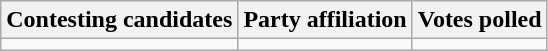<table class="wikitable sortable">
<tr>
<th>Contesting candidates</th>
<th>Party affiliation</th>
<th>Votes polled</th>
</tr>
<tr>
<td></td>
<td></td>
<td></td>
</tr>
</table>
